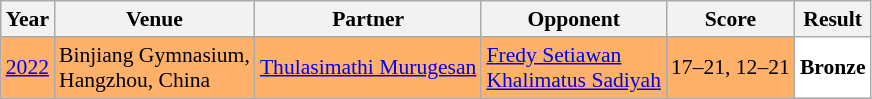<table class="sortable wikitable" style="font-size: 90%;">
<tr>
<th>Year</th>
<th>Venue</th>
<th>Partner</th>
<th>Opponent</th>
<th>Score</th>
<th>Result</th>
</tr>
<tr style="background:#FFB069">
<td align="center"><a href='#'>2022</a></td>
<td align="left">Binjiang Gymnasium,<br>Hangzhou, China</td>
<td align="left"> <a href='#'>Thulasimathi Murugesan</a></td>
<td align="left"> <a href='#'>Fredy Setiawan</a><br> <a href='#'>Khalimatus Sadiyah</a></td>
<td align="left">17–21, 12–21</td>
<td style="text-align:left; background:white"> <strong>Bronze</strong></td>
</tr>
</table>
